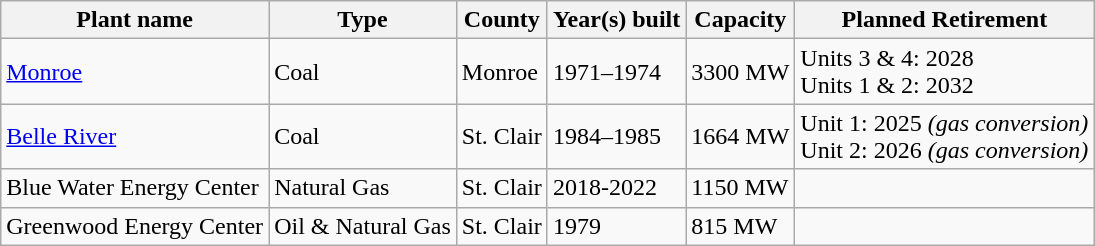<table class="wikitable">
<tr>
<th>Plant name</th>
<th>Type</th>
<th>County</th>
<th>Year(s) built</th>
<th>Capacity</th>
<th>Planned Retirement</th>
</tr>
<tr>
<td><a href='#'>Monroe</a></td>
<td>Coal</td>
<td>Monroe</td>
<td>1971–1974</td>
<td>3300 MW</td>
<td>Units 3 & 4: 2028<br>Units 1 & 2: 2032</td>
</tr>
<tr>
<td><a href='#'>Belle River</a></td>
<td>Coal</td>
<td>St. Clair</td>
<td>1984–1985</td>
<td>1664 MW</td>
<td>Unit 1: 2025 <em>(gas conversion)</em><br>Unit 2: 2026 <em>(gas conversion)</em></td>
</tr>
<tr>
<td>Blue Water Energy Center</td>
<td>Natural Gas</td>
<td>St. Clair</td>
<td>2018-2022</td>
<td>1150 MW</td>
<td></td>
</tr>
<tr>
<td>Greenwood Energy Center</td>
<td>Oil & Natural Gas</td>
<td>St. Clair</td>
<td>1979</td>
<td>815 MW</td>
<td></td>
</tr>
</table>
